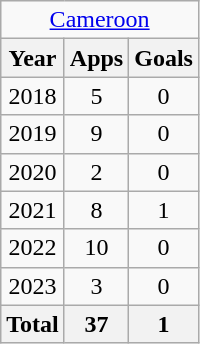<table class="wikitable" style="text-align:center">
<tr>
<td colspan="3"><a href='#'>Cameroon</a></td>
</tr>
<tr>
<th>Year</th>
<th>Apps</th>
<th>Goals</th>
</tr>
<tr>
<td>2018</td>
<td>5</td>
<td>0</td>
</tr>
<tr>
<td>2019</td>
<td>9</td>
<td>0</td>
</tr>
<tr>
<td>2020</td>
<td>2</td>
<td>0</td>
</tr>
<tr>
<td>2021</td>
<td>8</td>
<td>1</td>
</tr>
<tr>
<td>2022</td>
<td>10</td>
<td>0</td>
</tr>
<tr>
<td>2023</td>
<td>3</td>
<td>0</td>
</tr>
<tr>
<th>Total</th>
<th>37</th>
<th>1</th>
</tr>
</table>
